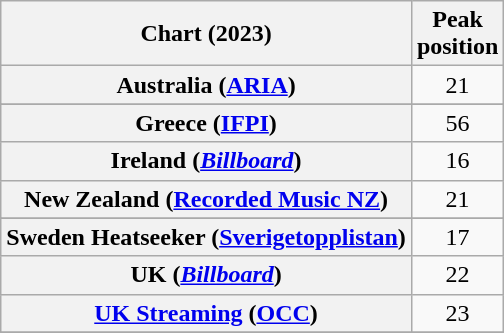<table class="wikitable sortable plainrowheaders" style="text-align:center">
<tr>
<th scope="col">Chart (2023)</th>
<th scope="col">Peak<br>position</th>
</tr>
<tr>
<th scope="row">Australia (<a href='#'>ARIA</a>)</th>
<td>21</td>
</tr>
<tr>
</tr>
<tr>
</tr>
<tr>
<th scope="row">Greece (<a href='#'>IFPI</a>)</th>
<td>56</td>
</tr>
<tr>
<th scope="row">Ireland (<em><a href='#'>Billboard</a></em>)</th>
<td>16</td>
</tr>
<tr>
<th scope="row">New Zealand (<a href='#'>Recorded Music NZ</a>)</th>
<td>21</td>
</tr>
<tr>
</tr>
<tr>
<th scope="row">Sweden Heatseeker (<a href='#'>Sverigetopplistan</a>)</th>
<td>17</td>
</tr>
<tr>
<th scope="row">UK (<em><a href='#'>Billboard</a></em>)</th>
<td>22</td>
</tr>
<tr>
<th scope="row"><a href='#'>UK Streaming</a> (<a href='#'>OCC</a>)</th>
<td>23</td>
</tr>
<tr>
</tr>
</table>
